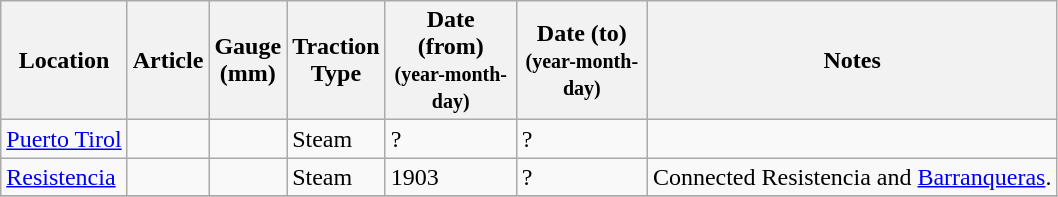<table class="wikitable sortable">
<tr>
<th>Location</th>
<th>Article</th>
<th>Gauge<br> (mm)</th>
<th>Traction<br>Type</th>
<th width=80px>Date (from)<br><small>(year-month-day)</small></th>
<th width=80px>Date (to)<br><small>(year-month-day)</small></th>
<th>Notes</th>
</tr>
<tr>
<td><a href='#'>Puerto Tirol</a></td>
<td> </td>
<td align=right></td>
<td>Steam</td>
<td>?</td>
<td>?</td>
<td> </td>
</tr>
<tr>
<td><a href='#'>Resistencia</a></td>
<td> </td>
<td align=right></td>
<td>Steam</td>
<td>1903</td>
<td>?</td>
<td>Connected Resistencia and <a href='#'>Barranqueras</a>.</td>
</tr>
<tr>
</tr>
</table>
